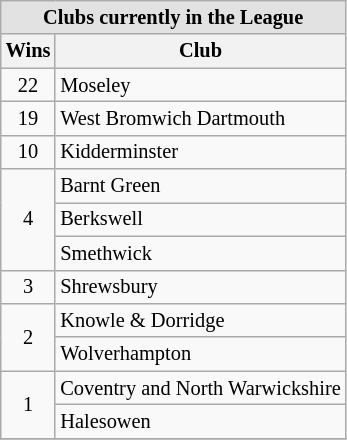<table class=wikitable style="font-size:85%">
<tr>
<td bgcolor="#e2e2e2" colspan=2 style="text-align: center;"><strong>Clubs currently in the League</strong></td>
</tr>
<tr>
<th>Wins</th>
<th>Club</th>
</tr>
<tr>
<td style="text-align: center;">22</td>
<td>Moseley</td>
</tr>
<tr>
<td style="text-align: center;">19</td>
<td>West Bromwich Dartmouth</td>
</tr>
<tr>
<td style="text-align: center;">10</td>
<td>Kidderminster</td>
</tr>
<tr>
<td rowspan=3 style="text-align: center;">4</td>
<td>Barnt Green</td>
</tr>
<tr>
<td>Berkswell</td>
</tr>
<tr>
<td>Smethwick</td>
</tr>
<tr>
<td rowspan=1 style="text-align: center;">3</td>
<td>Shrewsbury</td>
</tr>
<tr>
<td rowspan=2 style="text-align: center;">2</td>
<td>Knowle & Dorridge</td>
</tr>
<tr>
<td>Wolverhampton</td>
</tr>
<tr>
<td rowspan=2 style="text-align: center;">1</td>
<td>Coventry and North Warwickshire</td>
</tr>
<tr>
<td>Halesowen</td>
</tr>
<tr>
</tr>
</table>
